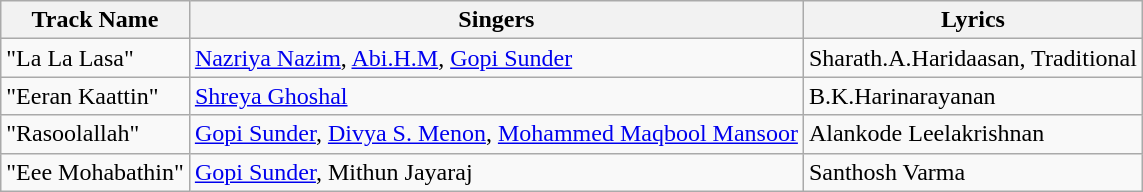<table class="wikitable">
<tr>
<th>Track Name</th>
<th>Singers</th>
<th>Lyrics</th>
</tr>
<tr>
<td>"La La Lasa"</td>
<td><a href='#'>Nazriya Nazim</a>, <a href='#'>Abi.H.M</a>, <a href='#'>Gopi Sunder</a></td>
<td>Sharath.A.Haridaasan, Traditional</td>
</tr>
<tr>
<td>"Eeran Kaattin"</td>
<td><a href='#'>Shreya Ghoshal</a></td>
<td>B.K.Harinarayanan</td>
</tr>
<tr>
<td>"Rasoolallah"</td>
<td><a href='#'>Gopi Sunder</a>, <a href='#'>Divya S. Menon</a>, <a href='#'>Mohammed Maqbool Mansoor</a></td>
<td>Alankode Leelakrishnan</td>
</tr>
<tr>
<td>"Eee Mohabathin"</td>
<td><a href='#'>Gopi Sunder</a>, Mithun Jayaraj</td>
<td>Santhosh Varma</td>
</tr>
</table>
